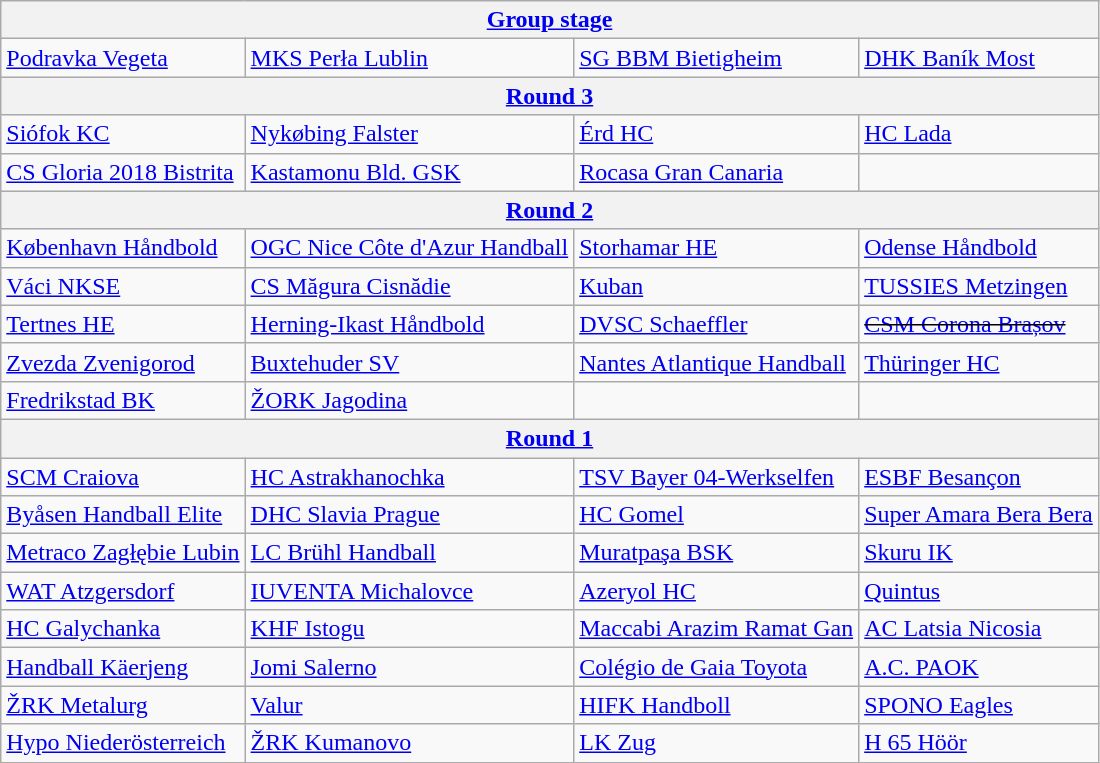<table class="wikitable">
<tr>
<th colspan="4"><a href='#'>Group stage</a></th>
</tr>
<tr>
<td> <a href='#'>Podravka Vegeta</a></td>
<td> <a href='#'>MKS Perła Lublin</a></td>
<td> <a href='#'>SG BBM Bietigheim</a></td>
<td> <a href='#'>DHK Baník Most</a></td>
</tr>
<tr>
<th colspan="4"><a href='#'>Round 3</a></th>
</tr>
<tr>
<td> <a href='#'>Siófok KC</a></td>
<td> <a href='#'>Nykøbing Falster</a></td>
<td> <a href='#'>Érd HC</a></td>
<td> <a href='#'>HC Lada</a></td>
</tr>
<tr>
<td> <a href='#'>CS Gloria 2018 Bistrita</a></td>
<td> <a href='#'>Kastamonu Bld. GSK</a></td>
<td> <a href='#'>Rocasa Gran Canaria</a></td>
<td></td>
</tr>
<tr>
<th colspan="4"><a href='#'>Round 2</a></th>
</tr>
<tr>
<td> <a href='#'>København Håndbold</a></td>
<td> <a href='#'>OGC Nice Côte d'Azur Handball</a></td>
<td> <a href='#'>Storhamar HE</a></td>
<td> <a href='#'>Odense Håndbold</a></td>
</tr>
<tr>
<td> <a href='#'>Váci NKSE</a></td>
<td> <a href='#'>CS Măgura Cisnădie</a></td>
<td> <a href='#'>Kuban</a></td>
<td> <a href='#'>TUSSIES Metzingen</a></td>
</tr>
<tr>
<td> <a href='#'>Tertnes HE</a></td>
<td> <a href='#'>Herning-Ikast Håndbold</a></td>
<td> <a href='#'>DVSC Schaeffler</a></td>
<td> <s><a href='#'>CSM Corona Brașov</a></s></td>
</tr>
<tr>
<td> <a href='#'>Zvezda Zvenigorod</a></td>
<td> <a href='#'>Buxtehuder SV</a></td>
<td> <a href='#'>Nantes Atlantique Handball</a></td>
<td> <a href='#'>Thüringer HC</a></td>
</tr>
<tr>
<td> <a href='#'>Fredrikstad BK</a></td>
<td> <a href='#'>ŽORK Jagodina</a></td>
<td></td>
<td></td>
</tr>
<tr>
<th colspan="4"><a href='#'>Round 1</a></th>
</tr>
<tr>
<td> <a href='#'>SCM Craiova</a></td>
<td> <a href='#'>HC Astrakhanochka</a></td>
<td> <a href='#'>TSV Bayer 04-Werkselfen</a></td>
<td> <a href='#'>ESBF Besançon</a></td>
</tr>
<tr>
<td> <a href='#'>Byåsen Handball Elite</a></td>
<td> <a href='#'>DHC Slavia Prague</a></td>
<td> <a href='#'>HC Gomel</a></td>
<td> <a href='#'>Super Amara Bera Bera</a></td>
</tr>
<tr>
<td> <a href='#'>Metraco Zagłębie Lubin</a></td>
<td> <a href='#'>LC Brühl Handball</a></td>
<td> <a href='#'>Muratpaşa BSK</a></td>
<td> <a href='#'>Skuru IK</a></td>
</tr>
<tr>
<td> <a href='#'>WAT Atzgersdorf</a></td>
<td> <a href='#'>IUVENTA Michalovce</a></td>
<td> <a href='#'>Azeryol HC</a></td>
<td> <a href='#'>Quintus</a></td>
</tr>
<tr>
<td> <a href='#'>HC Galychanka</a></td>
<td> <a href='#'>KHF Istogu</a></td>
<td> <a href='#'>Maccabi Arazim Ramat Gan</a></td>
<td> <a href='#'>AC Latsia Nicosia</a></td>
</tr>
<tr>
<td> <a href='#'>Handball Käerjeng</a></td>
<td> <a href='#'>Jomi Salerno</a></td>
<td> <a href='#'>Colégio de Gaia Toyota</a></td>
<td> <a href='#'>A.C. PAOK</a></td>
</tr>
<tr>
<td> <a href='#'>ŽRK Metalurg</a></td>
<td> <a href='#'>Valur</a></td>
<td> <a href='#'>HIFK Handboll</a></td>
<td> <a href='#'>SPONO Eagles</a></td>
</tr>
<tr>
<td> <a href='#'>Hypo Niederösterreich</a></td>
<td> <a href='#'>ŽRK Kumanovo</a></td>
<td> <a href='#'>LK Zug</a></td>
<td> <a href='#'>H 65 Höör</a></td>
</tr>
</table>
